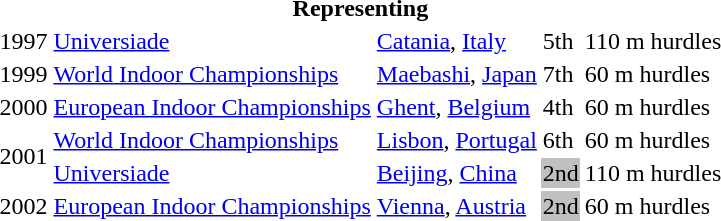<table>
<tr>
<th colspan="5">Representing </th>
</tr>
<tr>
<td>1997</td>
<td><a href='#'>Universiade</a></td>
<td><a href='#'>Catania</a>, <a href='#'>Italy</a></td>
<td>5th</td>
<td>110 m hurdles</td>
</tr>
<tr>
<td>1999</td>
<td><a href='#'>World Indoor Championships</a></td>
<td><a href='#'>Maebashi</a>, <a href='#'>Japan</a></td>
<td>7th</td>
<td>60 m hurdles</td>
</tr>
<tr>
<td>2000</td>
<td><a href='#'>European Indoor Championships</a></td>
<td><a href='#'>Ghent</a>, <a href='#'>Belgium</a></td>
<td>4th</td>
<td>60 m hurdles</td>
</tr>
<tr>
<td rowspan=2>2001</td>
<td><a href='#'>World Indoor Championships</a></td>
<td><a href='#'>Lisbon</a>, <a href='#'>Portugal</a></td>
<td>6th</td>
<td>60 m hurdles</td>
</tr>
<tr>
<td><a href='#'>Universiade</a></td>
<td><a href='#'>Beijing</a>, <a href='#'>China</a></td>
<td bgcolor="silver" align="center">2nd</td>
<td>110 m hurdles</td>
</tr>
<tr>
<td>2002</td>
<td><a href='#'>European Indoor Championships</a></td>
<td><a href='#'>Vienna</a>, <a href='#'>Austria</a></td>
<td bgcolor="silver" align="center">2nd</td>
<td>60 m hurdles</td>
</tr>
</table>
